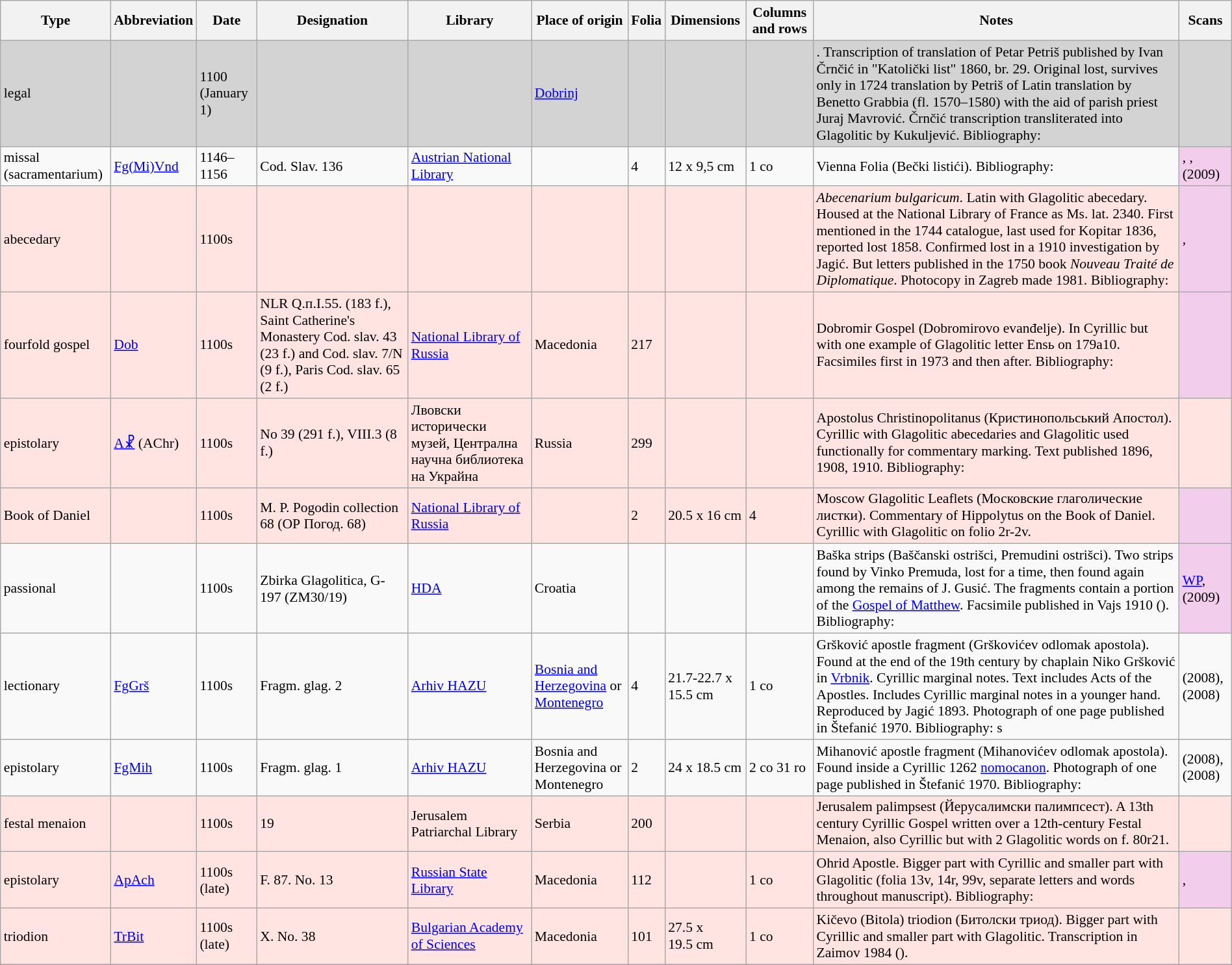<table class="wikitable sortable" style="width:100%; font-size: 90%;">
<tr>
<th>Type</th>
<th>Abbreviation</th>
<th>Date</th>
<th>Designation</th>
<th>Library</th>
<th>Place of origin</th>
<th>Folia</th>
<th>Dimensions</th>
<th>Columns and rows</th>
<th>Notes</th>
<th>Scans</th>
</tr>
<tr bgcolor="LightGray">
<td>legal</td>
<td></td>
<td>1100 (January 1)</td>
<td></td>
<td></td>
<td><a href='#'>Dobrinj</a></td>
<td></td>
<td></td>
<td></td>
<td>. Transcription of translation of Petar Petriš published by Ivan Črnčić in "Katolički list" 1860, br. 29. Original lost, survives only in 1724 translation by Petriš of Latin translation by Benetto Grabbia (fl. 1570–1580) with the aid of parish priest Juraj Mavrović. Črnčić transcription transliterated into Glagolitic by Kukuljević. Bibliography:</td>
<td></td>
</tr>
<tr>
<td>missal (sacramentarium)</td>
<td><a href='#'>Fg(Mi)Vnd</a></td>
<td>1146–1156</td>
<td>Cod. Slav. 136</td>
<td><a href='#'>Austrian National Library</a></td>
<td></td>
<td>4</td>
<td>12 x 9,5 cm</td>
<td>1 co</td>
<td>Vienna Folia (Bečki listići). Bibliography:</td>
<td bgcolor=#F2CEEC>, ,   (2009)</td>
</tr>
<tr bgcolor="MistyRose">
<td>abecedary</td>
<td></td>
<td>1100s</td>
<td></td>
<td></td>
<td></td>
<td></td>
<td></td>
<td></td>
<td><em>Abecenarium bulgaricum</em>. Latin with Glagolitic abecedary. Housed at the National Library of France as Ms. lat. 2340. First mentioned in the 1744 catalogue, last used for Kopitar 1836, reported lost 1858. Confirmed lost in a 1910 investigation by Jagić. But letters published in the 1750 book <em>Nouveau Traité de Diplomatique</em>. Photocopy in Zagreb made 1981. Bibliography:</td>
<td bgcolor=#F2CEEC>, </td>
</tr>
<tr bgcolor="MistyRose">
<td>fourfold gospel</td>
<td><a href='#'>Dob</a></td>
<td>1100s</td>
<td>NLR Q.п.I.55. (183 f.), Saint Catherine's Monastery Cod. slav. 43 (23 f.) and Cod. slav. 7/N (9 f.), Paris Cod. slav. 65 (2 f.)</td>
<td><a href='#'>National Library of Russia</a></td>
<td>Macedonia</td>
<td>217</td>
<td></td>
<td></td>
<td>Dobromir Gospel (Dobromirovo evanđelje). In Cyrillic but with one example of Glagolitic letter Ensь on 179a10. Facsimiles first in 1973 and then after. Bibliography:</td>
<td bgcolor=#F2CEEC></td>
</tr>
<tr bgcolor="MistyRose">
<td>epistolary</td>
<td><a href='#'>A☧</a> (AChr)</td>
<td>1100s</td>
<td>No 39 (291 f.), VIII.3 (8 f.)</td>
<td>Лвовски исторически музей, Централна научна библиотека на Украйна</td>
<td>Russia</td>
<td>299</td>
<td></td>
<td></td>
<td>Apostolus Christinopolitanus (Кристинопольський Апостол). Cyrillic with Glagolitic abecedaries and Glagolitic used functionally for commentary marking. Text published 1896, 1908, 1910. Bibliography:</td>
<td></td>
</tr>
<tr bgcolor="MistyRose">
<td>Book of Daniel</td>
<td></td>
<td>1100s</td>
<td>M. P. Pogodin collection 68 (ОР Погод. 68)</td>
<td><a href='#'>National Library of Russia</a></td>
<td></td>
<td>2</td>
<td>20.5 x 16 cm</td>
<td>4</td>
<td>Moscow Glagolitic Leaflets (Московские глаголические листки). Commentary of Hippolytus on the Book of Daniel. Cyrillic with Glagolitic on folio 2r-2v.</td>
<td bgcolor=#F2CEEC></td>
</tr>
<tr>
<td>passional</td>
<td></td>
<td>1100s</td>
<td>Zbirka Glagolitica, G-197 (ZM30/19)</td>
<td><a href='#'>HDA</a></td>
<td>Croatia</td>
<td></td>
<td></td>
<td></td>
<td>Baška strips (Baščanski ostrišci, Premudini ostrišci). Two strips found by Vinko Premuda, lost for a time, then found again among the remains of J. Gusić. The fragments contain a portion of the <a href='#'>Gospel of Matthew</a>. Facsimile published in Vajs 1910 (). Bibliography:</td>
<td bgcolor=#F2CEEC><a href='#'>WP</a>,   (2009)</td>
</tr>
<tr>
<td>lectionary</td>
<td><a href='#'>FgGrš</a></td>
<td>1100s</td>
<td>Fragm. glag. 2</td>
<td><a href='#'>Arhiv HAZU</a></td>
<td><a href='#'>Bosnia and Herzegovina</a> or <a href='#'>Montenegro</a></td>
<td>4</td>
<td>21.7-22.7 x 15.5 cm</td>
<td>1 co</td>
<td>Gršković apostle fragment (Grškovićev odlomak apostola). Found at the end of the 19th century by chaplain Niko Gršković in <a href='#'>Vrbnik</a>. Cyrillic marginal notes. Text includes Acts of the Apostles. Includes Cyrillic marginal notes in a younger hand. Reproduced by Jagić 1893. Photograph of one page published in Štefanić 1970. Bibliography: s</td>
<td>  (2008),   (2008)</td>
</tr>
<tr>
<td>epistolary</td>
<td><a href='#'>FgMih</a></td>
<td>1100s</td>
<td>Fragm. glag. 1</td>
<td><a href='#'>Arhiv HAZU</a></td>
<td>Bosnia and Herzegovina or Montenegro</td>
<td>2</td>
<td>24 x 18.5 cm</td>
<td>2 co 31 ro</td>
<td>Mihanović apostle fragment (Mihanovićev odlomak apostola). Found inside a Cyrillic 1262 <a href='#'>nomocanon</a>. Photograph of one page published in Štefanić 1970. Bibliography:</td>
<td>  (2008),   (2008)</td>
</tr>
<tr bgcolor="MistyRose">
<td>festal menaion</td>
<td></td>
<td>1100s</td>
<td>19</td>
<td>Jerusalem Patriarchal Library</td>
<td>Serbia</td>
<td>200</td>
<td></td>
<td></td>
<td>Jerusalem palimpsest (Йерусалимски палимпсест). A 13th century Cyrillic Gospel written over a 12th-century Festal Menaion, also Cyrillic but with 2 Glagolitic words on f. 80r21.</td>
<td></td>
</tr>
<tr bgcolor="MistyRose">
<td>epistolary</td>
<td><a href='#'>ApAch</a></td>
<td>1100s (late)</td>
<td>F. 87. No. 13</td>
<td><a href='#'>Russian State Library</a></td>
<td>Macedonia</td>
<td>112</td>
<td></td>
<td>1 co</td>
<td>Ohrid Apostle. Bigger part with Cyrillic and smaller part with Glagolitic (folia 13v, 14r, 99v, separate letters and words throughout manuscript). Bibliography:</td>
<td bgcolor=#F2CEEC>, </td>
</tr>
<tr bgcolor="MistyRose">
<td>triodion</td>
<td><a href='#'>TrBit</a></td>
<td>1100s (late)</td>
<td>X. No. 38</td>
<td><a href='#'>Bulgarian Academy of Sciences</a></td>
<td>Macedonia</td>
<td>101</td>
<td>27.5 x 19.5 cm</td>
<td>1 co</td>
<td>Kičevo (Bitola) triodion (Битолски триод). Bigger part with Cyrillic and smaller part with Glagolitic. Transcription in Zaimov 1984 ().</td>
<td></td>
</tr>
<tr>
</tr>
</table>
